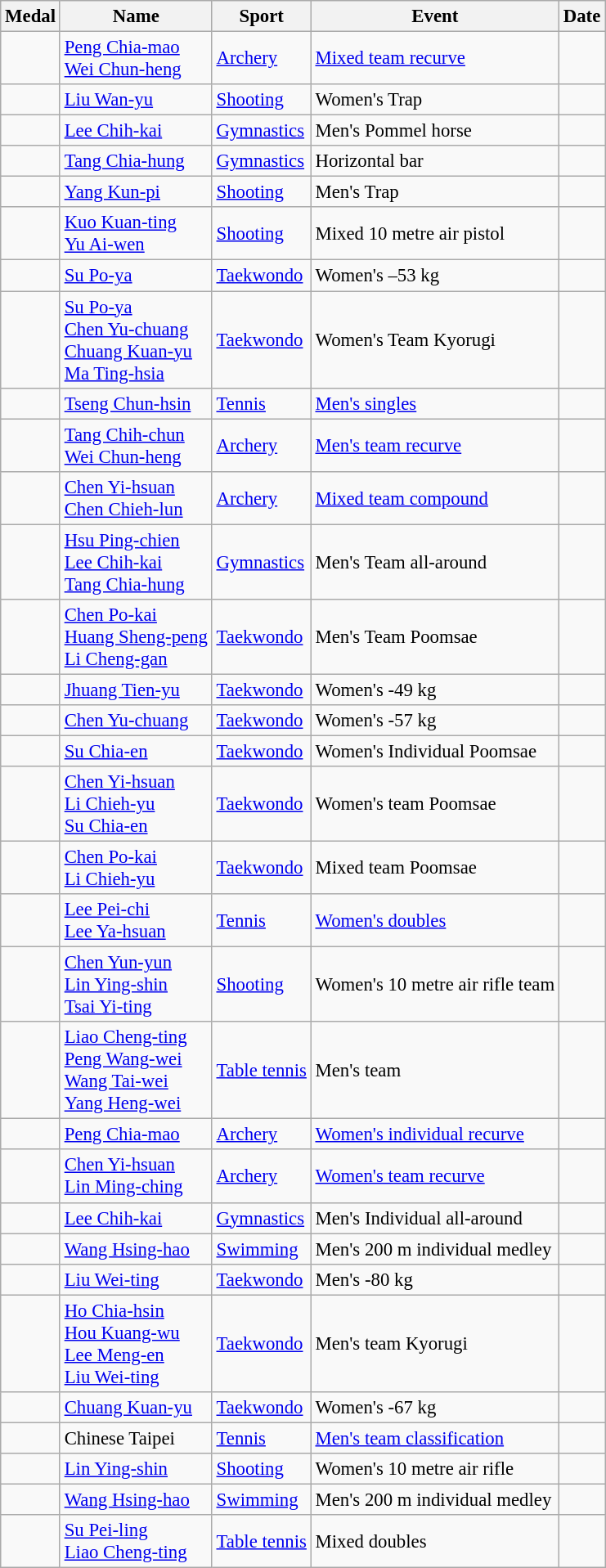<table class="wikitable sortable" style="font-size: 95%;">
<tr>
<th>Medal</th>
<th>Name</th>
<th>Sport</th>
<th>Event</th>
<th>Date</th>
</tr>
<tr>
<td></td>
<td><a href='#'>Peng Chia-mao</a><br><a href='#'>Wei Chun-heng</a></td>
<td><a href='#'>Archery</a></td>
<td><a href='#'>Mixed team recurve</a></td>
<td></td>
</tr>
<tr>
<td></td>
<td><a href='#'>Liu Wan-yu</a></td>
<td><a href='#'>Shooting</a></td>
<td>Women's Trap</td>
<td></td>
</tr>
<tr>
<td></td>
<td><a href='#'>Lee Chih-kai</a></td>
<td><a href='#'>Gymnastics</a></td>
<td>Men's Pommel horse</td>
<td></td>
</tr>
<tr>
<td></td>
<td><a href='#'>Tang Chia-hung</a></td>
<td><a href='#'>Gymnastics</a></td>
<td>Horizontal bar</td>
<td></td>
</tr>
<tr>
<td></td>
<td><a href='#'>Yang Kun-pi</a></td>
<td><a href='#'>Shooting</a></td>
<td>Men's Trap</td>
<td></td>
</tr>
<tr>
<td></td>
<td><a href='#'>Kuo Kuan-ting</a><br><a href='#'>Yu Ai-wen</a></td>
<td><a href='#'>Shooting</a></td>
<td>Mixed 10 metre air pistol</td>
<td></td>
</tr>
<tr>
<td></td>
<td><a href='#'>Su Po-ya</a></td>
<td><a href='#'>Taekwondo</a></td>
<td>Women's –53 kg</td>
<td></td>
</tr>
<tr>
<td></td>
<td><a href='#'>Su Po-ya</a><br><a href='#'>Chen Yu-chuang</a><br><a href='#'>Chuang Kuan-yu</a><br><a href='#'>Ma Ting-hsia</a></td>
<td><a href='#'>Taekwondo</a></td>
<td>Women's Team Kyorugi</td>
<td></td>
</tr>
<tr>
<td></td>
<td><a href='#'>Tseng Chun-hsin</a></td>
<td><a href='#'>Tennis</a></td>
<td><a href='#'>Men's singles</a></td>
<td></td>
</tr>
<tr>
<td></td>
<td><a href='#'>Tang Chih-chun</a><br><a href='#'>Wei Chun-heng</a></td>
<td><a href='#'>Archery</a></td>
<td><a href='#'>Men's team recurve</a></td>
<td></td>
</tr>
<tr>
<td></td>
<td><a href='#'>Chen Yi-hsuan</a><br><a href='#'>Chen Chieh-lun</a></td>
<td><a href='#'>Archery</a></td>
<td><a href='#'>Mixed team compound</a></td>
<td></td>
</tr>
<tr>
<td></td>
<td><a href='#'>Hsu Ping-chien</a><br><a href='#'>Lee Chih-kai</a><br><a href='#'>Tang Chia-hung</a></td>
<td><a href='#'>Gymnastics</a></td>
<td>Men's Team all-around</td>
<td></td>
</tr>
<tr>
<td></td>
<td><a href='#'>Chen Po-kai</a><br><a href='#'>Huang Sheng-peng</a><br><a href='#'>Li Cheng-gan</a></td>
<td><a href='#'>Taekwondo</a></td>
<td>Men's Team Poomsae</td>
<td></td>
</tr>
<tr>
<td></td>
<td><a href='#'>Jhuang Tien-yu</a></td>
<td><a href='#'>Taekwondo</a></td>
<td>Women's -49 kg</td>
<td></td>
</tr>
<tr>
<td></td>
<td><a href='#'>Chen Yu-chuang</a></td>
<td><a href='#'>Taekwondo</a></td>
<td>Women's -57 kg</td>
<td></td>
</tr>
<tr>
<td></td>
<td><a href='#'>Su Chia-en</a></td>
<td><a href='#'>Taekwondo</a></td>
<td>Women's Individual Poomsae</td>
<td></td>
</tr>
<tr>
<td></td>
<td><a href='#'>Chen Yi-hsuan</a><br><a href='#'>Li Chieh-yu</a><br><a href='#'>Su Chia-en</a></td>
<td><a href='#'>Taekwondo</a></td>
<td>Women's team Poomsae</td>
<td></td>
</tr>
<tr>
<td></td>
<td><a href='#'>Chen Po-kai</a><br><a href='#'>Li Chieh-yu</a></td>
<td><a href='#'>Taekwondo</a></td>
<td>Mixed team Poomsae</td>
<td></td>
</tr>
<tr>
<td></td>
<td><a href='#'>Lee Pei-chi</a><br><a href='#'>Lee Ya-hsuan</a></td>
<td><a href='#'>Tennis</a></td>
<td><a href='#'>Women's doubles</a></td>
<td></td>
</tr>
<tr>
<td></td>
<td><a href='#'>Chen Yun-yun</a><br><a href='#'>Lin Ying-shin</a><br><a href='#'>Tsai Yi-ting</a></td>
<td><a href='#'>Shooting</a></td>
<td>Women's 10 metre air rifle team</td>
<td></td>
</tr>
<tr>
<td></td>
<td><a href='#'>Liao Cheng-ting</a><br><a href='#'>Peng Wang-wei</a><br><a href='#'>Wang Tai-wei</a><br><a href='#'>Yang Heng-wei</a></td>
<td><a href='#'>Table tennis</a></td>
<td>Men's team</td>
<td></td>
</tr>
<tr>
<td></td>
<td><a href='#'>Peng Chia-mao</a></td>
<td><a href='#'>Archery</a></td>
<td><a href='#'>Women's individual recurve</a></td>
<td></td>
</tr>
<tr>
<td></td>
<td><a href='#'>Chen Yi-hsuan</a><br><a href='#'>Lin Ming-ching</a></td>
<td><a href='#'>Archery</a></td>
<td><a href='#'>Women's team recurve</a></td>
<td></td>
</tr>
<tr>
<td></td>
<td><a href='#'>Lee Chih-kai</a></td>
<td><a href='#'>Gymnastics</a></td>
<td>Men's Individual all-around</td>
<td></td>
</tr>
<tr>
<td></td>
<td><a href='#'>Wang Hsing-hao</a></td>
<td><a href='#'>Swimming</a></td>
<td>Men's 200 m individual medley</td>
<td></td>
</tr>
<tr>
<td></td>
<td><a href='#'>Liu Wei-ting</a></td>
<td><a href='#'>Taekwondo</a></td>
<td>Men's -80 kg</td>
<td></td>
</tr>
<tr>
<td></td>
<td><a href='#'>Ho Chia-hsin</a><br><a href='#'>Hou Kuang-wu</a><br><a href='#'>Lee Meng-en</a><br><a href='#'>Liu Wei-ting</a></td>
<td><a href='#'>Taekwondo</a></td>
<td>Men's team Kyorugi</td>
<td></td>
</tr>
<tr>
<td></td>
<td><a href='#'>Chuang Kuan-yu</a></td>
<td><a href='#'>Taekwondo</a></td>
<td>Women's -67 kg</td>
<td></td>
</tr>
<tr>
<td></td>
<td>Chinese Taipei</td>
<td><a href='#'>Tennis</a></td>
<td><a href='#'>Men's team classification</a></td>
<td></td>
</tr>
<tr>
<td></td>
<td><a href='#'>Lin Ying-shin</a></td>
<td><a href='#'>Shooting</a></td>
<td>Women's 10 metre air rifle</td>
<td></td>
</tr>
<tr>
<td></td>
<td><a href='#'>Wang Hsing-hao</a></td>
<td><a href='#'>Swimming</a></td>
<td>Men's 200 m individual medley</td>
<td></td>
</tr>
<tr>
<td></td>
<td><a href='#'>Su Pei-ling</a><br><a href='#'>Liao Cheng-ting</a></td>
<td><a href='#'>Table tennis</a></td>
<td>Mixed doubles</td>
<td></td>
</tr>
</table>
